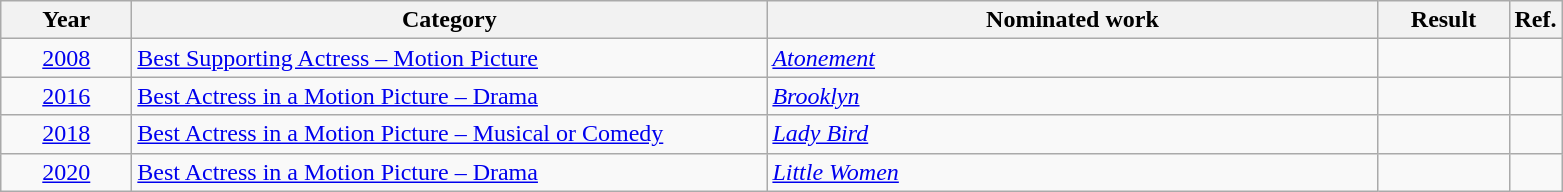<table class=wikitable>
<tr>
<th scope="col" style="width:5em;">Year</th>
<th scope="col" style="width:26em;">Category</th>
<th scope="col" style="width:25em;">Nominated work</th>
<th scope="col" style="width:5em;">Result</th>
<th>Ref.</th>
</tr>
<tr>
<td style="text-align:center;"><a href='#'>2008</a></td>
<td><a href='#'>Best Supporting Actress – Motion Picture</a></td>
<td><em><a href='#'>Atonement</a></em></td>
<td></td>
<td align="center"></td>
</tr>
<tr>
<td style="text-align:center;"><a href='#'>2016</a></td>
<td><a href='#'>Best Actress in a Motion Picture – Drama</a></td>
<td><em><a href='#'>Brooklyn</a></em></td>
<td></td>
<td align="center"></td>
</tr>
<tr>
<td style="text-align:center;"><a href='#'>2018</a></td>
<td><a href='#'>Best Actress in a Motion Picture – Musical or Comedy</a></td>
<td><em><a href='#'>Lady Bird</a></em></td>
<td></td>
<td align="center"></td>
</tr>
<tr>
<td style="text-align:center;"><a href='#'>2020</a></td>
<td><a href='#'>Best Actress in a Motion Picture – Drama</a></td>
<td><em><a href='#'>Little Women</a></em></td>
<td></td>
<td align="center"></td>
</tr>
</table>
